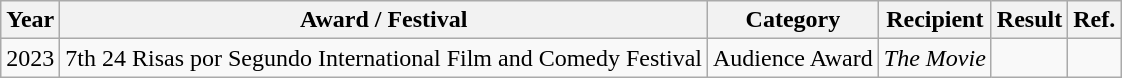<table class="wikitable">
<tr>
<th>Year</th>
<th>Award / Festival</th>
<th>Category</th>
<th>Recipient</th>
<th>Result</th>
<th>Ref.</th>
</tr>
<tr>
<td>2023</td>
<td>7th 24 Risas por Segundo International Film and Comedy Festival</td>
<td>Audience Award</td>
<td><em>The Movie</em></td>
<td></td>
<td></td>
</tr>
</table>
